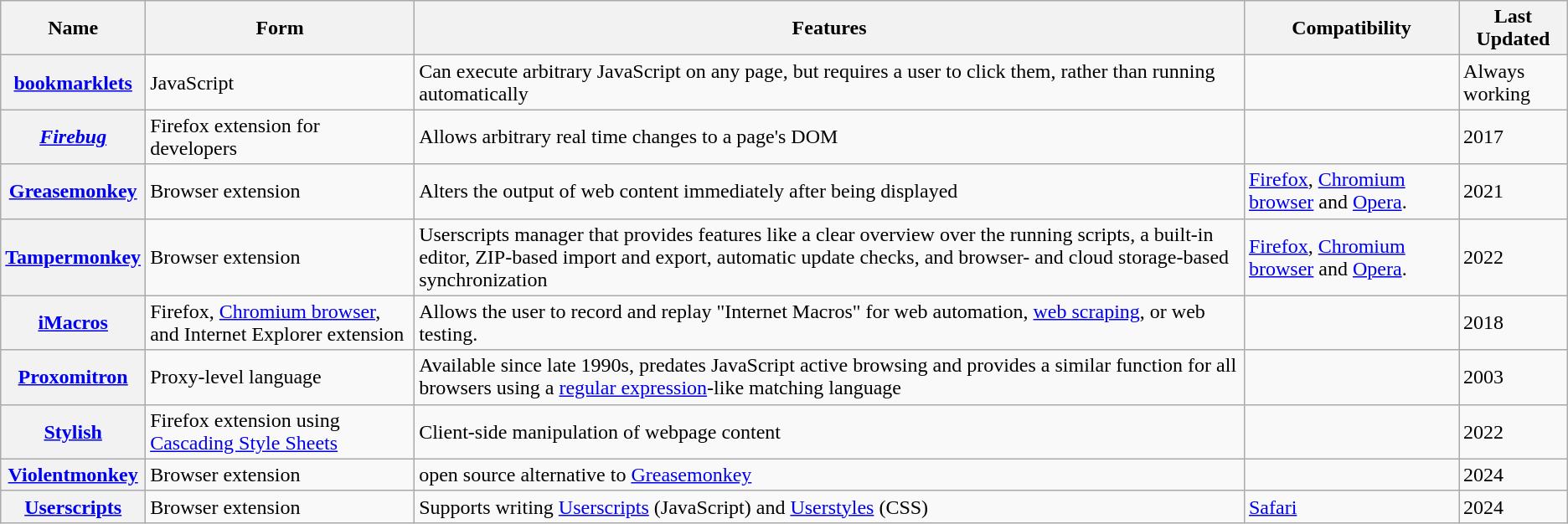<table class="wikitable sortable">
<tr>
<th>Name</th>
<th>Form</th>
<th>Features</th>
<th>Compatibility</th>
<th>Last Updated</th>
</tr>
<tr>
<th><a href='#'>bookmarklets</a></th>
<td>JavaScript</td>
<td>Can execute arbitrary JavaScript on any page, but requires a user to click them, rather than running automatically</td>
<td></td>
<td>Always working</td>
</tr>
<tr>
<th><em><a href='#'>Firebug</a></em></th>
<td>Firefox extension for developers</td>
<td>Allows arbitrary real time changes to a page's DOM</td>
<td></td>
<td>2017</td>
</tr>
<tr>
<th><a href='#'>Greasemonkey</a></th>
<td>Browser extension</td>
<td>Alters the output of web content immediately after being displayed</td>
<td><a href='#'>Firefox</a>, <a href='#'>Chromium browser</a> and <a href='#'>Opera</a>.</td>
<td>2021</td>
</tr>
<tr>
<th><a href='#'>Tampermonkey</a></th>
<td>Browser extension</td>
<td>Userscripts manager that provides features like a clear overview over the running scripts, a built-in editor, ZIP-based import and export, automatic update checks, and browser- and cloud storage-based synchronization</td>
<td><a href='#'>Firefox</a>, <a href='#'>Chromium browser</a> and <a href='#'>Opera</a>.</td>
<td>2022</td>
</tr>
<tr>
<th><a href='#'>iMacros</a></th>
<td>Firefox, <a href='#'>Chromium browser</a>, and Internet Explorer extension</td>
<td>Allows the user to record and replay "Internet Macros" for web automation, <a href='#'>web scraping</a>, or web testing.</td>
<td></td>
<td>2018</td>
</tr>
<tr>
<th><a href='#'>Proxomitron</a></th>
<td>Proxy-level language</td>
<td>Available since late 1990s, predates JavaScript active browsing and provides a similar function for all browsers using a <a href='#'>regular expression</a>-like matching language</td>
<td></td>
<td>2003</td>
</tr>
<tr>
<th><a href='#'>Stylish</a></th>
<td>Firefox extension using <a href='#'>Cascading Style Sheets</a></td>
<td>Client-side manipulation of webpage content</td>
<td></td>
<td>2022</td>
</tr>
<tr>
<th><a href='#'>Violentmonkey</a></th>
<td>Browser extension</td>
<td>open source alternative to <a href='#'>Greasemonkey</a></td>
<td></td>
<td>2024</td>
</tr>
<tr>
<th><a href='#'>Userscripts</a></th>
<td>Browser extension</td>
<td>Supports writing <a href='#'>Userscripts</a> (JavaScript) and <a href='#'>Userstyles</a> (CSS)</td>
<td><a href='#'>Safari</a></td>
<td>2024</td>
</tr>
</table>
